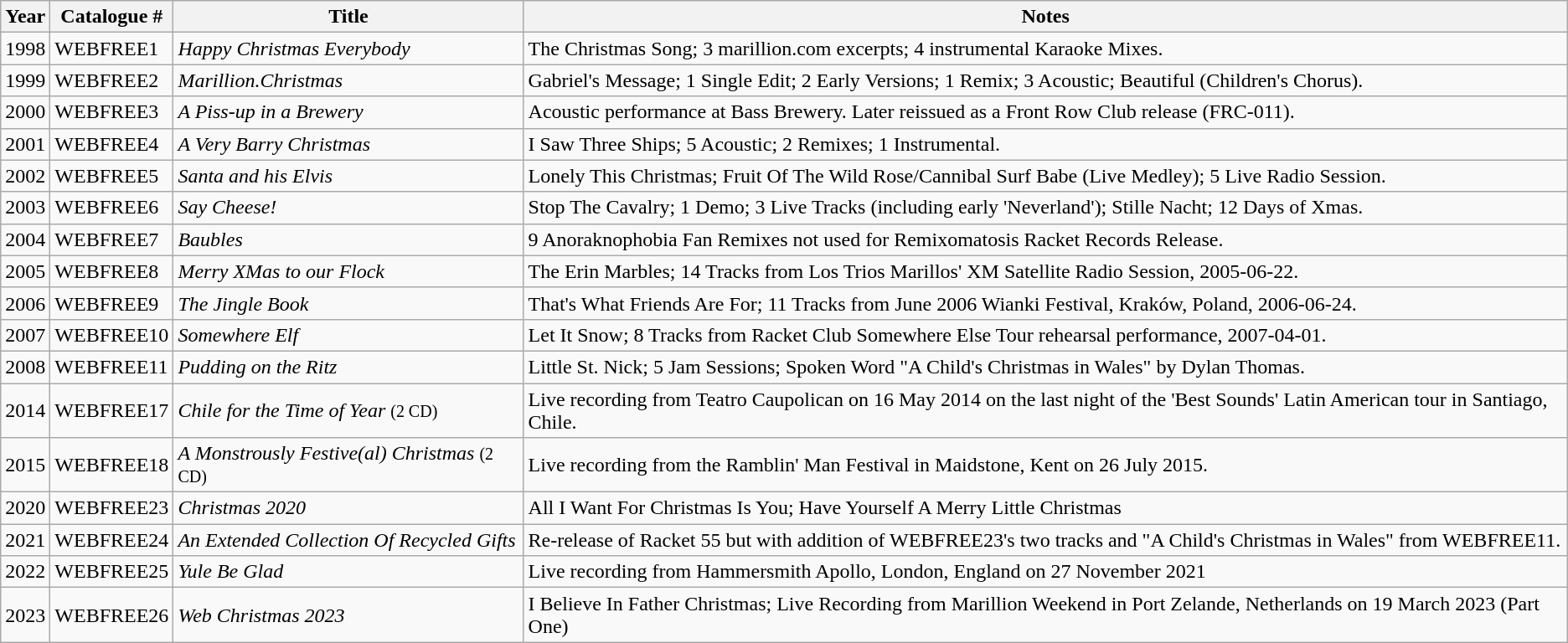<table class="wikitable">
<tr>
<th>Year</th>
<th>Catalogue #</th>
<th>Title</th>
<th>Notes</th>
</tr>
<tr>
<td>1998</td>
<td>WEBFREE1</td>
<td><em>Happy Christmas Everybody</em></td>
<td>The Christmas Song; 3 marillion.com excerpts; 4 instrumental Karaoke Mixes.</td>
</tr>
<tr>
<td>1999</td>
<td>WEBFREE2</td>
<td><em>Marillion.Christmas</em></td>
<td>Gabriel's Message; 1 Single Edit; 2 Early Versions; 1 Remix; 3 Acoustic; Beautiful (Children's Chorus).</td>
</tr>
<tr>
<td>2000</td>
<td>WEBFREE3</td>
<td><em>A Piss-up in a Brewery</em></td>
<td>Acoustic performance at Bass Brewery. Later reissued as a Front Row Club release (FRC-011).</td>
</tr>
<tr>
<td>2001</td>
<td>WEBFREE4</td>
<td><em>A Very Barry Christmas</em></td>
<td>I Saw Three Ships; 5 Acoustic; 2 Remixes; 1 Instrumental.</td>
</tr>
<tr>
<td>2002</td>
<td>WEBFREE5</td>
<td><em>Santa and his Elvis</em></td>
<td>Lonely This Christmas; Fruit Of The Wild Rose/Cannibal Surf Babe (Live Medley); 5 Live Radio Session.</td>
</tr>
<tr>
<td>2003</td>
<td>WEBFREE6</td>
<td><em>Say Cheese!</em></td>
<td>Stop The Cavalry; 1 Demo; 3 Live Tracks (including early 'Neverland'); Stille Nacht; 12 Days of Xmas.</td>
</tr>
<tr>
<td>2004</td>
<td>WEBFREE7</td>
<td><em>Baubles</em></td>
<td>9 Anoraknophobia Fan Remixes not used for Remixomatosis Racket Records Release.</td>
</tr>
<tr>
<td>2005</td>
<td>WEBFREE8</td>
<td><em>Merry XMas to our Flock</em></td>
<td>The Erin Marbles; 14 Tracks from Los Trios Marillos' XM Satellite Radio Session, 2005-06-22.</td>
</tr>
<tr>
<td>2006</td>
<td>WEBFREE9</td>
<td><em>The Jingle Book</em></td>
<td>That's What Friends Are For; 11 Tracks from June 2006 Wianki Festival, Kraków, Poland, 2006-06-24.</td>
</tr>
<tr>
<td>2007</td>
<td>WEBFREE10</td>
<td><em>Somewhere Elf</em></td>
<td>Let It Snow; 8 Tracks from Racket Club Somewhere Else Tour rehearsal performance, 2007-04-01.</td>
</tr>
<tr>
<td>2008</td>
<td>WEBFREE11</td>
<td><em>Pudding on the Ritz</em></td>
<td>Little St. Nick; 5 Jam Sessions; Spoken Word "A Child's Christmas in Wales" by Dylan Thomas.</td>
</tr>
<tr>
<td>2014</td>
<td>WEBFREE17</td>
<td><em>Chile for the Time of Year</em> <small>(2 CD)</small></td>
<td>Live recording from Teatro Caupolican on 16 May 2014 on the last night of the 'Best Sounds' Latin American tour in Santiago, Chile.</td>
</tr>
<tr>
<td>2015</td>
<td>WEBFREE18</td>
<td><em>A Monstrously Festive(al) Christmas</em> <small>(2 CD)</small></td>
<td>Live recording from the Ramblin' Man Festival in Maidstone, Kent on 26 July 2015.</td>
</tr>
<tr>
<td>2020</td>
<td>WEBFREE23</td>
<td><em>Christmas 2020</em></td>
<td>All I Want For Christmas Is You; Have Yourself A Merry Little Christmas</td>
</tr>
<tr>
<td>2021</td>
<td>WEBFREE24</td>
<td><em>An Extended Collection Of Recycled Gifts</em></td>
<td>Re-release of Racket 55 but with addition of WEBFREE23's two tracks and "A Child's Christmas in Wales" from WEBFREE11.</td>
</tr>
<tr>
<td>2022</td>
<td>WEBFREE25</td>
<td><em>Yule Be Glad</em></td>
<td>Live recording from Hammersmith Apollo, London, England on 27 November 2021</td>
</tr>
<tr>
<td>2023</td>
<td>WEBFREE26</td>
<td><em>Web Christmas 2023</em></td>
<td>I Believe In Father Christmas; Live Recording from Marillion Weekend in Port Zelande, Netherlands on 19 March 2023 (Part One)</td>
</tr>
</table>
